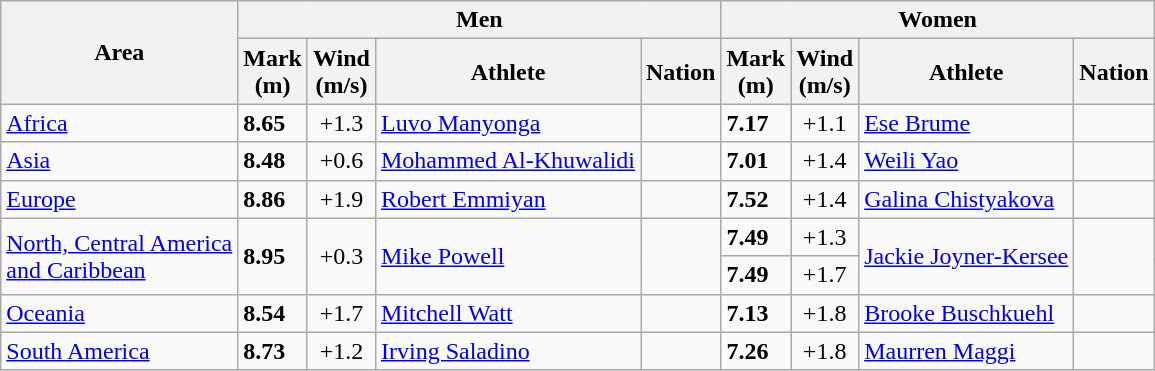<table class="wikitable">
<tr>
<th rowspan=2>Area</th>
<th colspan=4>Men</th>
<th colspan=4>Women</th>
</tr>
<tr>
<th>Mark<br>(m)</th>
<th>Wind<br>(m/s)</th>
<th>Athlete</th>
<th>Nation</th>
<th>Mark<br>(m)</th>
<th>Wind<br>(m/s)</th>
<th>Athlete</th>
<th>Nation</th>
</tr>
<tr>
<td><a href='#'>Africa</a> </td>
<td><strong>8.65</strong></td>
<td align=center>+1.3</td>
<td><a href='#'>Luvo Manyonga</a></td>
<td></td>
<td><strong>7.17</strong></td>
<td align=center>+1.1</td>
<td><a href='#'>Ese Brume</a></td>
<td></td>
</tr>
<tr>
<td><a href='#'>Asia</a> </td>
<td><strong>8.48</strong></td>
<td align=center>+0.6</td>
<td><a href='#'>Mohammed Al-Khuwalidi</a></td>
<td></td>
<td><strong>7.01</strong></td>
<td align=center>+1.4</td>
<td><a href='#'>Weili Yao</a></td>
<td></td>
</tr>
<tr>
<td><a href='#'>Europe</a> </td>
<td><strong>8.86</strong></td>
<td align=center>+1.9</td>
<td><a href='#'>Robert Emmiyan</a></td>
<td></td>
<td><strong>7.52</strong> </td>
<td align=center>+1.4</td>
<td><a href='#'>Galina Chistyakova</a></td>
<td></td>
</tr>
<tr>
<td rowspan=2><a href='#'>North, Central America<br> and Caribbean</a> </td>
<td rowspan=2><strong>8.95</strong> </td>
<td rowspan=2 align=center>+0.3</td>
<td rowspan=2><a href='#'>Mike Powell</a></td>
<td rowspan=2></td>
<td><strong>7.49</strong></td>
<td align=center>+1.3</td>
<td rowspan=2><a href='#'>Jackie Joyner-Kersee</a></td>
<td rowspan=2></td>
</tr>
<tr>
<td><strong>7.49</strong></td>
<td align=center>+1.7</td>
</tr>
<tr>
<td><a href='#'>Oceania</a> </td>
<td><strong>8.54</strong></td>
<td align=center>+1.7</td>
<td><a href='#'>Mitchell Watt</a></td>
<td></td>
<td><strong>7.13</strong></td>
<td align=center>+1.8</td>
<td><a href='#'>Brooke Buschkuehl</a></td>
<td></td>
</tr>
<tr>
<td><a href='#'>South America</a> </td>
<td><strong>8.73</strong></td>
<td align=center>+1.2</td>
<td><a href='#'>Irving Saladino</a></td>
<td></td>
<td><strong>7.26</strong></td>
<td align=center>+1.8</td>
<td><a href='#'>Maurren Maggi</a></td>
<td></td>
</tr>
</table>
